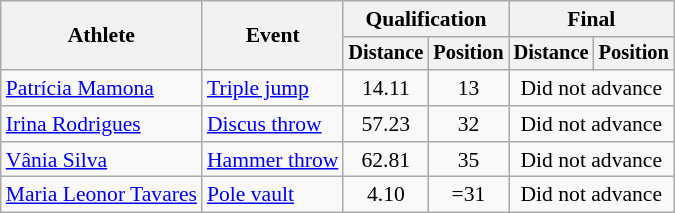<table class=wikitable style="font-size:90%">
<tr>
<th rowspan="2">Athlete</th>
<th rowspan="2">Event</th>
<th colspan="2">Qualification</th>
<th colspan="2">Final</th>
</tr>
<tr style="font-size:95%">
<th>Distance</th>
<th>Position</th>
<th>Distance</th>
<th>Position</th>
</tr>
<tr align=center>
<td align=left><a href='#'>Patrícia Mamona</a></td>
<td align=left><a href='#'>Triple jump</a></td>
<td>14.11</td>
<td>13</td>
<td colspan=2>Did not advance</td>
</tr>
<tr align=center>
<td align=left><a href='#'>Irina Rodrigues</a></td>
<td align=left><a href='#'>Discus throw</a></td>
<td>57.23</td>
<td>32</td>
<td colspan=2>Did not advance</td>
</tr>
<tr align=center>
<td align=left><a href='#'>Vânia Silva</a></td>
<td align=left><a href='#'>Hammer throw</a></td>
<td>62.81</td>
<td>35</td>
<td colspan=2>Did not advance</td>
</tr>
<tr align=center>
<td align=left><a href='#'>Maria Leonor Tavares</a></td>
<td align=left><a href='#'>Pole vault</a></td>
<td>4.10</td>
<td>=31</td>
<td colspan=2>Did not advance</td>
</tr>
</table>
